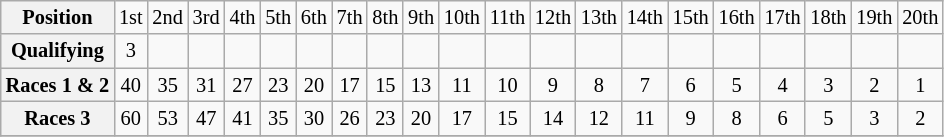<table class="wikitable" style="font-size:85%; text-align:center">
<tr style="background:#f9f9f9">
<th valign="middle">Position</th>
<td>1st</td>
<td>2nd</td>
<td>3rd</td>
<td>4th</td>
<td>5th</td>
<td>6th</td>
<td>7th</td>
<td>8th</td>
<td>9th</td>
<td>10th</td>
<td>11th</td>
<td>12th</td>
<td>13th</td>
<td>14th</td>
<td>15th</td>
<td>16th</td>
<td>17th</td>
<td>18th</td>
<td>19th</td>
<td>20th</td>
</tr>
<tr>
<th valign="middle">Qualifying</th>
<td>3</td>
<td></td>
<td></td>
<td></td>
<td></td>
<td></td>
<td></td>
<td></td>
<td></td>
<td></td>
<td></td>
<td></td>
<td></td>
<td></td>
<td></td>
<td></td>
<td></td>
<td></td>
<td></td>
<td></td>
</tr>
<tr>
<th valign="middle">Races 1 & 2</th>
<td>40</td>
<td>35</td>
<td>31</td>
<td>27</td>
<td>23</td>
<td>20</td>
<td>17</td>
<td>15</td>
<td>13</td>
<td>11</td>
<td>10</td>
<td>9</td>
<td>8</td>
<td>7</td>
<td>6</td>
<td>5</td>
<td>4</td>
<td>3</td>
<td>2</td>
<td>1</td>
</tr>
<tr>
<th valign="middle">Races 3</th>
<td>60</td>
<td>53</td>
<td>47</td>
<td>41</td>
<td>35</td>
<td>30</td>
<td>26</td>
<td>23</td>
<td>20</td>
<td>17</td>
<td>15</td>
<td>14</td>
<td>12</td>
<td>11</td>
<td>9</td>
<td>8</td>
<td>6</td>
<td>5</td>
<td>3</td>
<td>2</td>
</tr>
<tr>
</tr>
</table>
